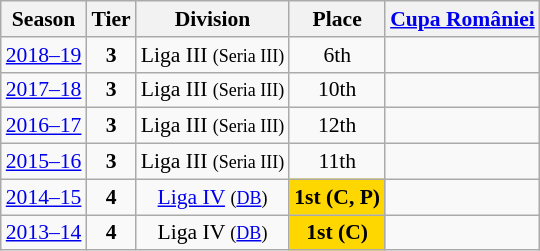<table class="wikitable" style="text-align:center; font-size:90%">
<tr>
<th>Season</th>
<th>Tier</th>
<th>Division</th>
<th>Place</th>
<th><a href='#'>Cupa României</a></th>
</tr>
<tr>
<td><a href='#'>2018–19</a></td>
<td><strong>3</strong></td>
<td>Liga III <small>(Seria III)</small></td>
<td>6th</td>
<td></td>
</tr>
<tr>
<td><a href='#'>2017–18</a></td>
<td><strong>3</strong></td>
<td>Liga III <small>(Seria III)</small></td>
<td>10th</td>
<td></td>
</tr>
<tr>
<td><a href='#'>2016–17</a></td>
<td><strong>3</strong></td>
<td>Liga III <small>(Seria III)</small></td>
<td>12th</td>
<td></td>
</tr>
<tr>
<td><a href='#'>2015–16</a></td>
<td><strong>3</strong></td>
<td>Liga III <small>(Seria III)</small></td>
<td>11th</td>
<td></td>
</tr>
<tr>
<td><a href='#'>2014–15</a></td>
<td><strong>4</strong></td>
<td><a href='#'>Liga IV</a> <small>(<a href='#'>DB</a>)</small></td>
<td align=center bgcolor=gold><strong>1st (C, P)</strong></td>
<td></td>
</tr>
<tr>
<td><a href='#'>2013–14</a></td>
<td><strong>4</strong></td>
<td>Liga IV <small>(<a href='#'>DB</a>)</small></td>
<td align=center bgcolor=gold><strong>1st (C)</strong></td>
<td></td>
</tr>
</table>
